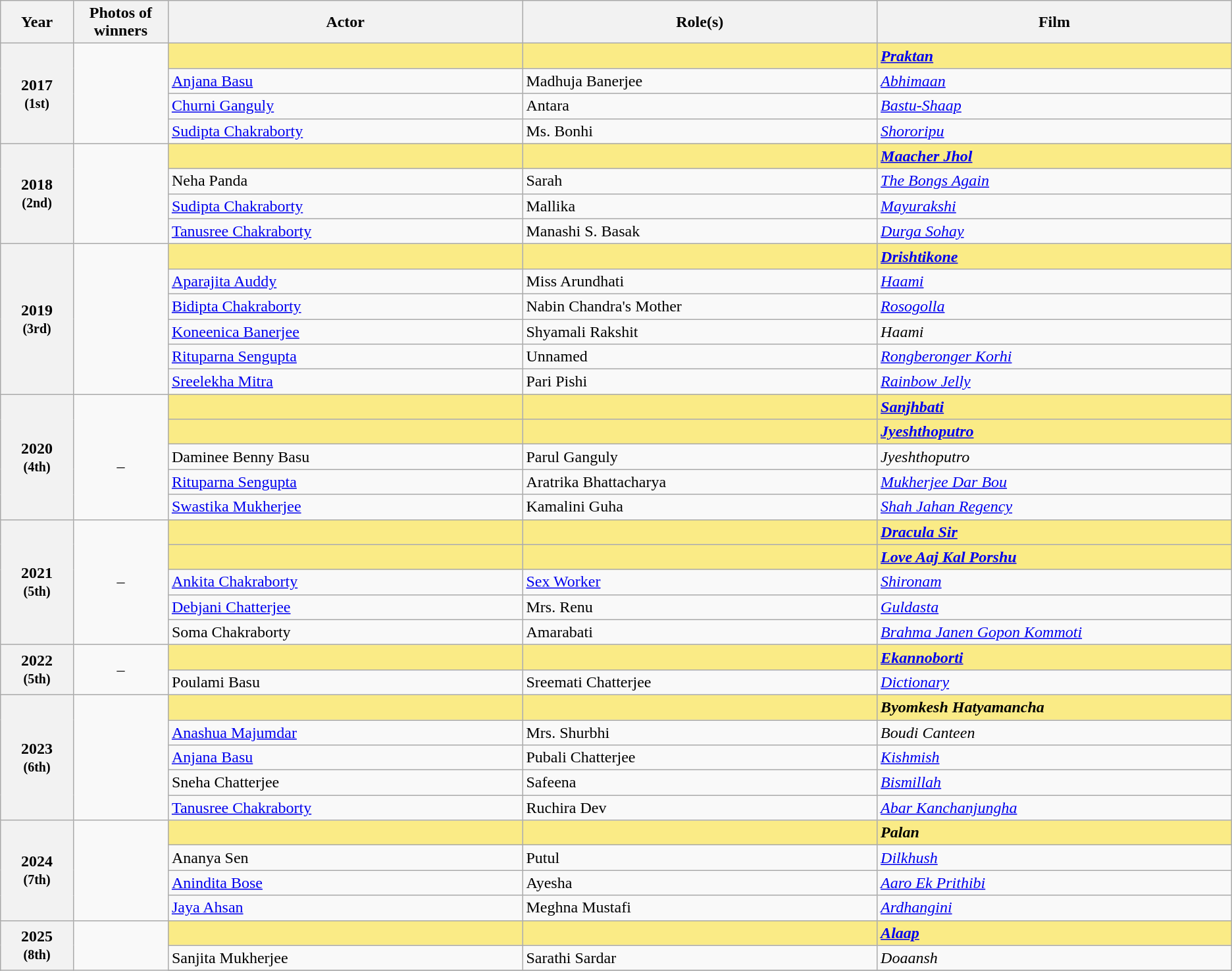<table class="wikitable sortable" style="text-align:left;">
<tr>
<th scope="col" style="width:3%;text-align:center;">Year</th>
<th scope="col" style="width:3%;text-align:center;">Photos of winners</th>
<th scope="col" style="width:15%;text-align:center;">Actor</th>
<th scope="col" style="width:15%;text-align:center;">Role(s)</th>
<th scope="col" style="width:15%;text-align:center;">Film</th>
</tr>
<tr>
<th scope="row" rowspan=4 style="text-align:center">2017 <br><small>(1st) </small></th>
<td rowspan=4 style="text-align:center"></td>
<td style="background:#FAEB86;"><strong></strong> </td>
<td style="background:#FAEB86;"><strong></strong></td>
<td style="background:#FAEB86;"><strong><em><a href='#'>Praktan</a></em></strong></td>
</tr>
<tr>
<td><a href='#'>Anjana Basu</a></td>
<td>Madhuja Banerjee</td>
<td><em><a href='#'>Abhimaan</a></em></td>
</tr>
<tr>
<td><a href='#'>Churni Ganguly</a></td>
<td>Antara</td>
<td><em><a href='#'>Bastu-Shaap</a></em></td>
</tr>
<tr>
<td><a href='#'>Sudipta Chakraborty</a></td>
<td>Ms. Bonhi</td>
<td><em><a href='#'>Shororipu</a></em></td>
</tr>
<tr>
<th scope="row" rowspan=4 style="text-align:center">2018 <br><small>(2nd) </small></th>
<td rowspan=4 style="text-align:center"></td>
<td style="background:#FAEB86;"><strong></strong> </td>
<td style="background:#FAEB86;"><strong></strong></td>
<td style="background:#FAEB86;"><strong><em><a href='#'>Maacher Jhol</a></em></strong></td>
</tr>
<tr>
<td>Neha Panda</td>
<td>Sarah</td>
<td><em><a href='#'>The Bongs Again</a></em></td>
</tr>
<tr>
<td><a href='#'>Sudipta Chakraborty</a></td>
<td>Mallika</td>
<td><em><a href='#'>Mayurakshi</a></em></td>
</tr>
<tr>
<td><a href='#'>Tanusree Chakraborty</a></td>
<td>Manashi S. Basak</td>
<td><em><a href='#'>Durga Sohay</a></em></td>
</tr>
<tr>
<th scope="row" rowspan=6 style="text-align:center">2019 <br><small>(3rd) </small></th>
<td rowspan=6 style="text-align:center"></td>
<td style="background:#FAEB86;"><strong></strong> </td>
<td style="background:#FAEB86;"><strong></strong></td>
<td style="background:#FAEB86;"><strong><em><a href='#'>Drishtikone</a></em></strong></td>
</tr>
<tr>
<td><a href='#'>Aparajita Auddy</a></td>
<td>Miss Arundhati</td>
<td><em><a href='#'>Haami</a></em></td>
</tr>
<tr>
<td><a href='#'>Bidipta Chakraborty</a></td>
<td>Nabin Chandra's Mother</td>
<td><em><a href='#'>Rosogolla</a></em></td>
</tr>
<tr>
<td><a href='#'>Koneenica Banerjee</a></td>
<td>Shyamali Rakshit</td>
<td><em>Haami</em></td>
</tr>
<tr>
<td><a href='#'>Rituparna Sengupta</a></td>
<td>Unnamed</td>
<td><em><a href='#'>Rongberonger Korhi</a></em></td>
</tr>
<tr>
<td><a href='#'>Sreelekha Mitra</a></td>
<td>Pari Pishi</td>
<td><em><a href='#'>Rainbow Jelly</a></em></td>
</tr>
<tr>
<th scope="row" rowspan=5 style="text-align:center">2020 <br><small>(4th) </small></th>
<td rowspan=5 style="text-align:center"> <br> –</td>
<td style="background:#FAEB86;"><strong></strong> </td>
<td style="background:#FAEB86;"><strong></strong></td>
<td style="background:#FAEB86;"><strong><em><a href='#'>Sanjhbati</a></em></strong></td>
</tr>
<tr>
<td style="background:#FAEB86;"><strong></strong> </td>
<td style="background:#FAEB86;"><strong></strong></td>
<td style="background:#FAEB86;"><strong><em><a href='#'>Jyeshthoputro</a></em></strong></td>
</tr>
<tr>
<td>Daminee Benny Basu</td>
<td>Parul Ganguly</td>
<td><em>Jyeshthoputro</em></td>
</tr>
<tr>
<td><a href='#'>Rituparna Sengupta</a></td>
<td>Aratrika Bhattacharya</td>
<td><em><a href='#'>Mukherjee Dar Bou</a></em></td>
</tr>
<tr>
<td><a href='#'>Swastika Mukherjee</a></td>
<td>Kamalini Guha</td>
<td><em><a href='#'>Shah Jahan Regency</a></em></td>
</tr>
<tr>
<th scope="row" rowspan=5 style="text-align:center">2021<br><small>(5th) </small></th>
<td rowspan=5 style="text-align:center">– <br></td>
<td style="background:#FAEB86;"><strong></strong> </td>
<td style="background:#FAEB86;"><strong></strong></td>
<td style="background:#FAEB86;"><strong><em><a href='#'>Dracula Sir</a></em></strong></td>
</tr>
<tr>
<td style="background:#FAEB86;"><strong></strong> </td>
<td style="background:#FAEB86;"><strong></strong></td>
<td style="background:#FAEB86;"><strong><em><a href='#'>Love Aaj Kal Porshu</a></em></strong></td>
</tr>
<tr>
<td><a href='#'>Ankita Chakraborty</a></td>
<td><a href='#'>Sex Worker</a></td>
<td><em><a href='#'>Shironam</a></em></td>
</tr>
<tr>
<td><a href='#'>Debjani Chatterjee</a></td>
<td>Mrs. Renu</td>
<td><em><a href='#'>Guldasta</a></em></td>
</tr>
<tr>
<td>Soma Chakraborty</td>
<td>Amarabati</td>
<td><em><a href='#'>Brahma Janen Gopon Kommoti</a></em></td>
</tr>
<tr>
<th scope="row" rowspan=2 style="text-align:center">2022<br><small>(5th) </small></th>
<td rowspan=2 style="text-align:center">–</td>
<td style="background:#FAEB86;"><strong></strong> </td>
<td style="background:#FAEB86;"><strong></strong></td>
<td style="background:#FAEB86;"><strong><em><a href='#'>Ekannoborti</a></em></strong></td>
</tr>
<tr>
<td>Poulami Basu</td>
<td>Sreemati Chatterjee</td>
<td><em><a href='#'>Dictionary</a></em></td>
</tr>
<tr>
<th scope="row" rowspan=5 style="text-align:center">2023<br><small>(6th) </small></th>
<td rowspan=5 style="text-align:center"></td>
<td style="background:#FAEB86;"><strong></strong> </td>
<td style="background:#FAEB86;"><strong></strong></td>
<td style="background:#FAEB86;"><strong><em>Byomkesh Hatyamancha</em></strong></td>
</tr>
<tr>
<td><a href='#'>Anashua Majumdar</a></td>
<td>Mrs. Shurbhi</td>
<td><em>Boudi Canteen</em></td>
</tr>
<tr>
<td><a href='#'>Anjana Basu</a></td>
<td>Pubali Chatterjee</td>
<td><em><a href='#'>Kishmish</a></em></td>
</tr>
<tr>
<td>Sneha Chatterjee</td>
<td>Safeena</td>
<td><em><a href='#'>Bismillah</a></em></td>
</tr>
<tr>
<td><a href='#'>Tanusree Chakraborty</a></td>
<td>Ruchira Dev</td>
<td><em><a href='#'>Abar Kanchanjungha</a></em></td>
</tr>
<tr>
<th scope="row" rowspan=4 style="text-align:center">2024 <br><small>(7th) </small></th>
<td rowspan=4 style="text-align:center"></td>
<td style="background:#FAEB86;"><strong></strong> </td>
<td style="background:#FAEB86;"><strong></strong></td>
<td style="background:#FAEB86;"><strong><em>Palan</em></strong></td>
</tr>
<tr>
<td>Ananya Sen</td>
<td>Putul</td>
<td><em><a href='#'>Dilkhush</a></em></td>
</tr>
<tr>
<td><a href='#'>Anindita Bose</a></td>
<td>Ayesha</td>
<td><em><a href='#'>Aaro Ek Prithibi</a></em></td>
</tr>
<tr>
<td><a href='#'>Jaya Ahsan</a></td>
<td>Meghna Mustafi</td>
<td><em><a href='#'>Ardhangini</a></em></td>
</tr>
<tr>
<th scope="row" rowspan=3 style="text-align:center">2025<br><small>(8th) </small></th>
<td rowspan=3 style="text-align:center"></td>
<td style="background:#FAEB86;"><strong></strong> </td>
<td style="background:#FAEB86;"><strong></strong></td>
<td style="background:#FAEB86;"><strong><em><a href='#'>Alaap</a></em></strong></td>
</tr>
<tr>
<td>Sanjita Mukherjee</td>
<td>Sarathi Sardar</td>
<td><em>Doaansh</em></td>
</tr>
<tr>
</tr>
</table>
